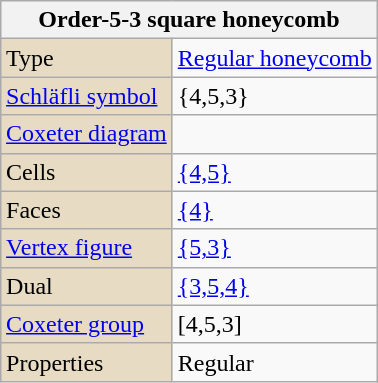<table class="wikitable" align="right" style="margin-left:10px">
<tr>
<th bgcolor=#e7dcc3 colspan=2>Order-5-3 square honeycomb</th>
</tr>
<tr>
<td bgcolor=#e7dcc3>Type</td>
<td><a href='#'>Regular honeycomb</a></td>
</tr>
<tr>
<td bgcolor=#e7dcc3><a href='#'>Schläfli symbol</a></td>
<td>{4,5,3}</td>
</tr>
<tr>
<td bgcolor=#e7dcc3><a href='#'>Coxeter diagram</a></td>
<td></td>
</tr>
<tr>
<td bgcolor=#e7dcc3>Cells</td>
<td><a href='#'>{4,5}</a> </td>
</tr>
<tr>
<td bgcolor=#e7dcc3>Faces</td>
<td><a href='#'>{4}</a></td>
</tr>
<tr>
<td bgcolor=#e7dcc3><a href='#'>Vertex figure</a></td>
<td><a href='#'>{5,3}</a></td>
</tr>
<tr>
<td bgcolor=#e7dcc3>Dual</td>
<td><a href='#'>{3,5,4}</a></td>
</tr>
<tr>
<td bgcolor=#e7dcc3><a href='#'>Coxeter group</a></td>
<td>[4,5,3]</td>
</tr>
<tr>
<td bgcolor=#e7dcc3>Properties</td>
<td>Regular</td>
</tr>
</table>
